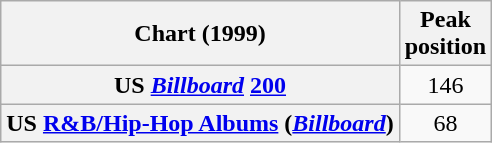<table class="wikitable plainrowheaders sortable">
<tr>
<th>Chart (1999)</th>
<th>Peak<br>position</th>
</tr>
<tr>
<th scope="row">US <em><a href='#'>Billboard</a></em> <a href='#'>200</a></th>
<td style="text-align:center;">146</td>
</tr>
<tr>
<th scope="row">US <a href='#'>R&B/Hip-Hop Albums</a> (<em><a href='#'>Billboard</a></em>)</th>
<td style="text-align:center;">68</td>
</tr>
</table>
